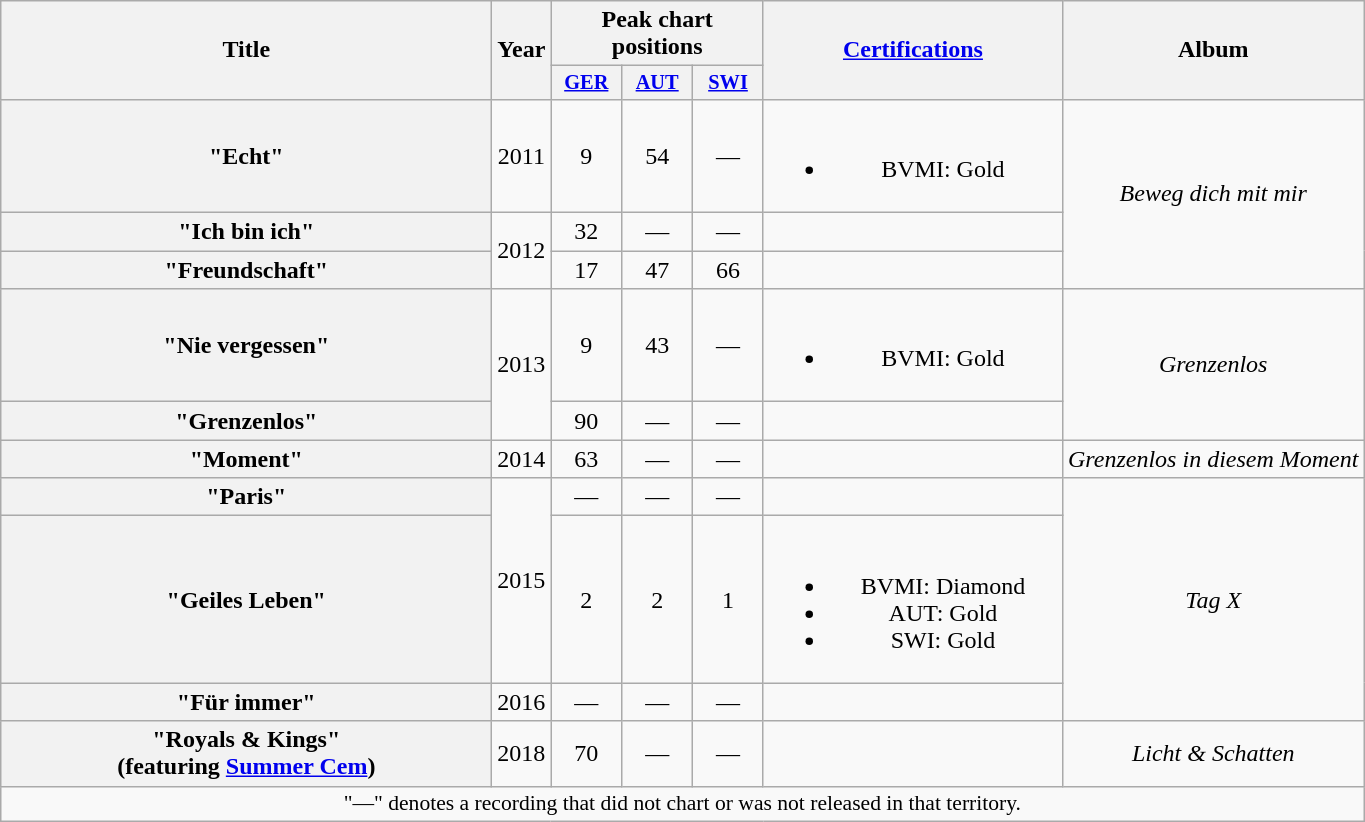<table class="wikitable plainrowheaders" style="text-align:center;">
<tr>
<th scope="col" rowspan="2" style="width:20em;">Title</th>
<th scope="col" rowspan="2">Year</th>
<th scope="col" colspan="3">Peak chart positions</th>
<th scope="col" rowspan="2" style="width:12em;"><a href='#'>Certifications</a></th>
<th scope="col" rowspan="2">Album</th>
</tr>
<tr>
<th scope="col" style="width:3em;font-size:85%"><a href='#'>GER</a><br></th>
<th scope="col" style="width:3em;font-size:85%"><a href='#'>AUT</a><br></th>
<th scope="col" style="width:3em;font-size:85%"><a href='#'>SWI</a><br></th>
</tr>
<tr>
<th scope="row">"Echt"</th>
<td>2011</td>
<td>9</td>
<td>54</td>
<td>—</td>
<td><br><ul><li>BVMI: Gold</li></ul></td>
<td rowspan="3"><em>Beweg dich mit mir</em></td>
</tr>
<tr>
<th scope="row">"Ich bin ich"</th>
<td rowspan="2">2012</td>
<td>32</td>
<td>—</td>
<td>—</td>
<td></td>
</tr>
<tr>
<th scope="row">"Freundschaft"</th>
<td>17</td>
<td>47</td>
<td>66</td>
<td></td>
</tr>
<tr>
<th scope="row">"Nie vergessen"</th>
<td rowspan="2">2013</td>
<td>9</td>
<td>43</td>
<td>—</td>
<td><br><ul><li>BVMI: Gold</li></ul></td>
<td rowspan="2"><em>Grenzenlos</em></td>
</tr>
<tr>
<th scope="row">"Grenzenlos"</th>
<td>90</td>
<td>—</td>
<td>—</td>
<td></td>
</tr>
<tr>
<th scope="row">"Moment"</th>
<td>2014</td>
<td>63</td>
<td>—</td>
<td>—</td>
<td></td>
<td><em>Grenzenlos in diesem Moment</em></td>
</tr>
<tr>
<th scope="row">"Paris"</th>
<td rowspan="2">2015</td>
<td>—</td>
<td>—</td>
<td>—</td>
<td></td>
<td rowspan="3"><em>Tag X</em></td>
</tr>
<tr>
<th scope="row">"Geiles Leben"</th>
<td>2</td>
<td>2</td>
<td>1</td>
<td><br><ul><li>BVMI: Diamond</li><li>AUT: Gold</li><li>SWI: Gold</li></ul></td>
</tr>
<tr>
<th scope="row">"Für immer"</th>
<td>2016</td>
<td>—</td>
<td>—</td>
<td>—</td>
<td></td>
</tr>
<tr>
<th scope="row">"Royals & Kings"<br><span>(featuring <a href='#'>Summer Cem</a>)</span></th>
<td>2018</td>
<td>70</td>
<td>—</td>
<td>—</td>
<td></td>
<td><em>Licht & Schatten</em></td>
</tr>
<tr>
<td colspan="8" style="font-size:90%">"—" denotes a recording that did not chart or was not released in that territory.</td>
</tr>
</table>
